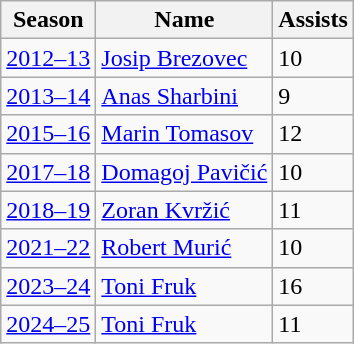<table class="wikitable">
<tr>
<th>Season</th>
<th>Name</th>
<th>Assists</th>
</tr>
<tr>
<td><a href='#'>2012–13</a></td>
<td> <a href='#'>Josip Brezovec</a></td>
<td>10</td>
</tr>
<tr>
<td><a href='#'>2013–14</a></td>
<td> <a href='#'>Anas Sharbini</a></td>
<td>9</td>
</tr>
<tr>
<td><a href='#'>2015–16</a></td>
<td> <a href='#'>Marin Tomasov</a></td>
<td>12</td>
</tr>
<tr>
<td><a href='#'>2017–18</a></td>
<td> <a href='#'>Domagoj Pavičić</a></td>
<td>10</td>
</tr>
<tr>
<td><a href='#'>2018–19</a></td>
<td> <a href='#'>Zoran Kvržić</a></td>
<td>11</td>
</tr>
<tr>
<td><a href='#'>2021–22</a></td>
<td> <a href='#'>Robert Murić</a></td>
<td>10</td>
</tr>
<tr>
<td><a href='#'>2023–24</a></td>
<td> <a href='#'>Toni Fruk</a></td>
<td>16</td>
</tr>
<tr>
<td><a href='#'>2024–25</a></td>
<td> <a href='#'>Toni Fruk</a></td>
<td>11</td>
</tr>
</table>
